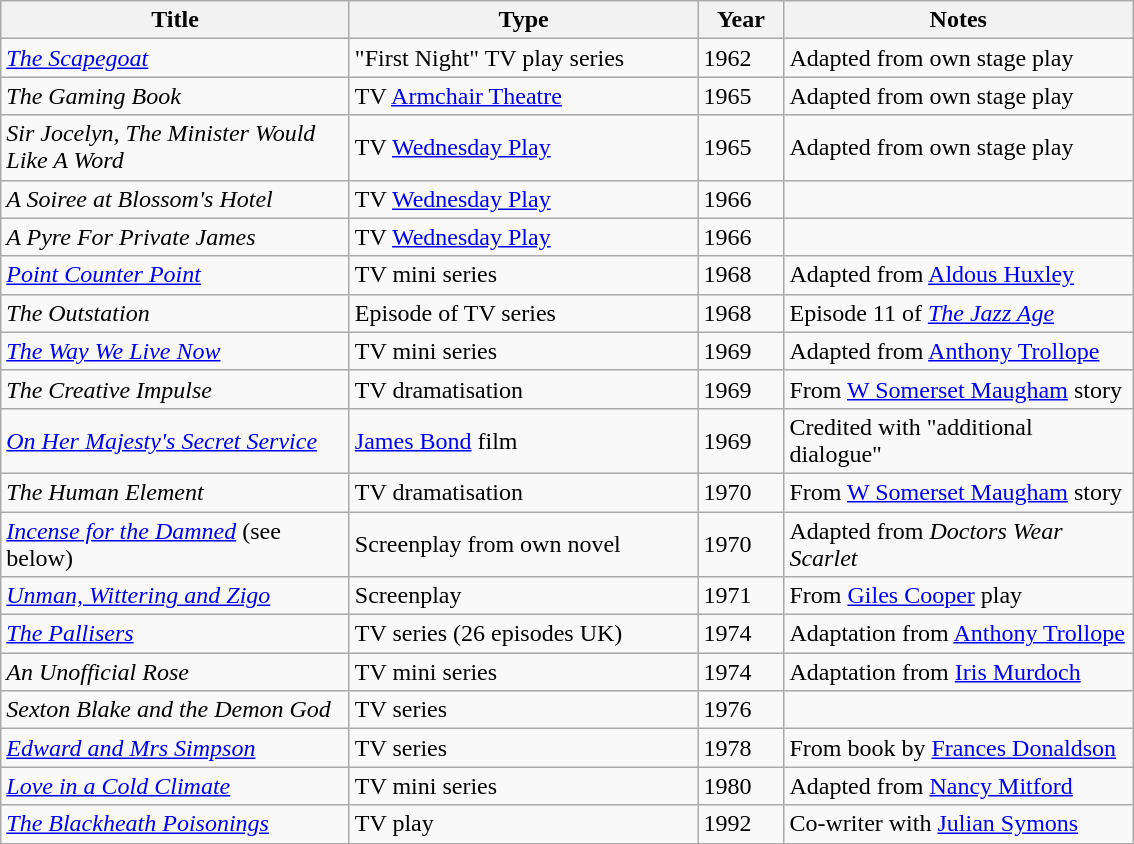<table class="wikitable">
<tr>
<th width="225">Title</th>
<th width="225">Type</th>
<th width="50">Year</th>
<th width="225">Notes</th>
</tr>
<tr>
<td><em><a href='#'>The Scapegoat</a></em></td>
<td>"First Night" TV play series</td>
<td>1962</td>
<td>Adapted from own stage play</td>
</tr>
<tr>
<td><em>The Gaming Book</em></td>
<td>TV <a href='#'>Armchair Theatre</a></td>
<td>1965</td>
<td>Adapted from own stage play</td>
</tr>
<tr>
<td><em>Sir Jocelyn, The Minister Would Like A Word</em></td>
<td>TV <a href='#'>Wednesday Play</a></td>
<td>1965</td>
<td>Adapted from own stage play</td>
</tr>
<tr>
<td><em>A Soiree at Blossom's Hotel</em></td>
<td>TV <a href='#'>Wednesday Play</a></td>
<td>1966</td>
<td></td>
</tr>
<tr>
<td><em>A Pyre For Private James</em></td>
<td>TV <a href='#'>Wednesday Play</a></td>
<td>1966</td>
<td></td>
</tr>
<tr>
<td><em><a href='#'>Point Counter Point</a></em></td>
<td>TV mini series</td>
<td>1968</td>
<td>Adapted from <a href='#'>Aldous Huxley</a></td>
</tr>
<tr>
<td><em>The Outstation</em></td>
<td>Episode of TV series</td>
<td>1968</td>
<td>Episode 11 of <em><a href='#'>The Jazz Age</a></em></td>
</tr>
<tr>
<td><a href='#'><em>The Way We Live Now</em></a></td>
<td>TV mini series</td>
<td>1969</td>
<td>Adapted from <a href='#'>Anthony Trollope</a></td>
</tr>
<tr>
<td><em>The Creative Impulse</em></td>
<td>TV dramatisation</td>
<td>1969</td>
<td>From <a href='#'>W Somerset Maugham</a> story</td>
</tr>
<tr>
<td><em><a href='#'>On Her Majesty's Secret Service</a></em></td>
<td><a href='#'>James Bond</a> film</td>
<td>1969</td>
<td>Credited with "additional dialogue"</td>
</tr>
<tr>
<td><em>The Human Element</em></td>
<td>TV dramatisation</td>
<td>1970</td>
<td>From <a href='#'>W Somerset Maugham</a> story</td>
</tr>
<tr>
<td><em><a href='#'>Incense for the Damned</a></em> (see below)</td>
<td>Screenplay from own novel</td>
<td>1970</td>
<td>Adapted from <em>Doctors Wear Scarlet</em></td>
</tr>
<tr>
<td><em><a href='#'>Unman, Wittering and Zigo</a></em></td>
<td>Screenplay</td>
<td>1971</td>
<td>From <a href='#'>Giles Cooper</a> play</td>
</tr>
<tr>
<td><em><a href='#'>The Pallisers</a></em></td>
<td>TV series (26 episodes UK)</td>
<td>1974</td>
<td>Adaptation from <a href='#'>Anthony Trollope</a></td>
</tr>
<tr>
<td><em>An Unofficial Rose</em></td>
<td>TV mini series</td>
<td>1974</td>
<td>Adaptation from <a href='#'>Iris Murdoch</a></td>
</tr>
<tr>
<td><em>Sexton Blake and the Demon God</em></td>
<td>TV series</td>
<td>1976</td>
</tr>
<tr>
<td><em><a href='#'>Edward and Mrs Simpson</a></em></td>
<td>TV series</td>
<td>1978</td>
<td>From book by <a href='#'>Frances Donaldson</a></td>
</tr>
<tr>
<td><em><a href='#'>Love in a Cold Climate</a></em></td>
<td>TV mini series</td>
<td>1980</td>
<td>Adapted from <a href='#'>Nancy Mitford</a></td>
</tr>
<tr>
<td><em><a href='#'>The Blackheath Poisonings</a></em></td>
<td>TV play</td>
<td>1992</td>
<td>Co-writer with <a href='#'>Julian Symons</a></td>
</tr>
</table>
